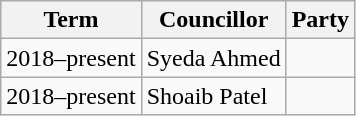<table class="wikitable">
<tr>
<th>Term</th>
<th>Councillor</th>
<th colspan=2>Party</th>
</tr>
<tr>
<td>2018–present</td>
<td>Syeda Ahmed</td>
<td></td>
</tr>
<tr>
<td>2018–present</td>
<td>Shoaib Patel</td>
<td></td>
</tr>
</table>
